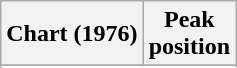<table class="wikitable sortable plainrowheaders" style="text-align:center">
<tr>
<th>Chart (1976)</th>
<th>Peak<br>position</th>
</tr>
<tr>
</tr>
<tr>
</tr>
</table>
